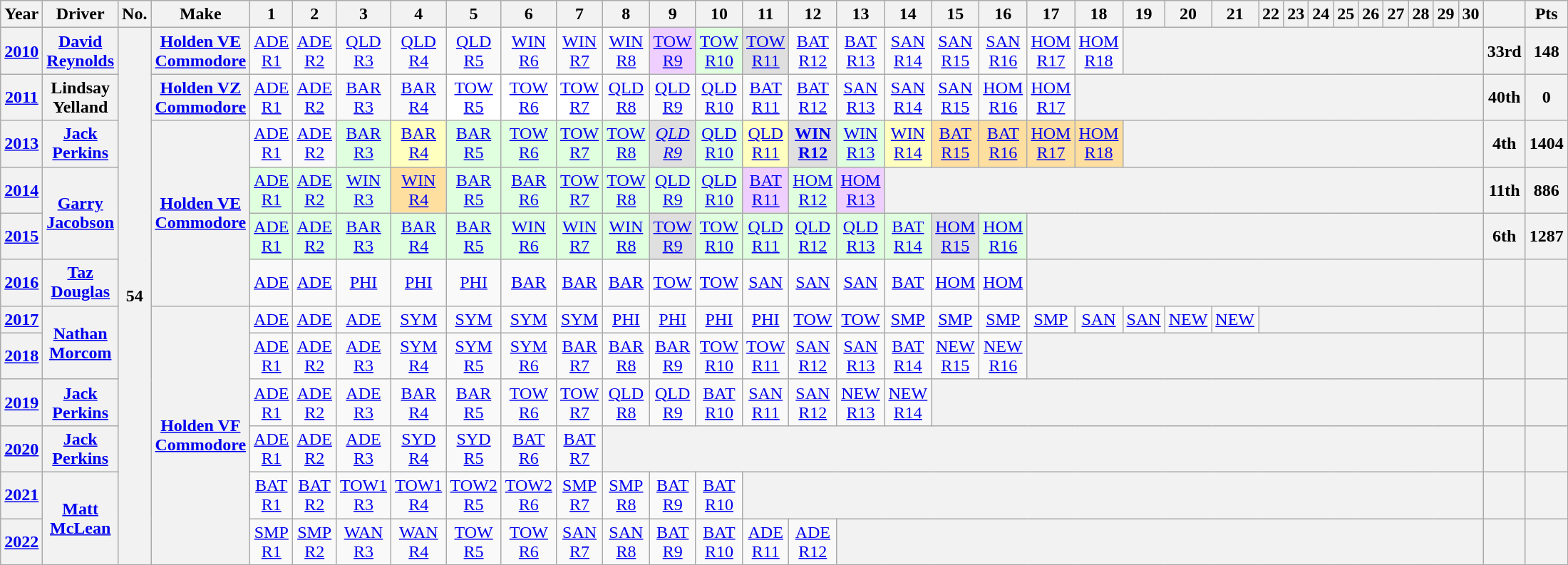<table class="wikitable mw-collapsible mw-collapsed" style="text-align:center; ">
<tr>
<th>Year</th>
<th>Driver</th>
<th>No.</th>
<th>Make</th>
<th>1</th>
<th>2</th>
<th>3</th>
<th>4</th>
<th>5</th>
<th>6</th>
<th>7</th>
<th>8</th>
<th>9</th>
<th>10</th>
<th>11</th>
<th>12</th>
<th>13</th>
<th>14</th>
<th>15</th>
<th>16</th>
<th>17</th>
<th>18</th>
<th>19</th>
<th>20</th>
<th>21</th>
<th>22</th>
<th>23</th>
<th>24</th>
<th>25</th>
<th>26</th>
<th>27</th>
<th>28</th>
<th>29</th>
<th>30</th>
<th></th>
<th>Pts</th>
</tr>
<tr>
<th><a href='#'>2010</a></th>
<th><a href='#'>David Reynolds</a></th>
<th rowspan=15>54</th>
<th><a href='#'>Holden VE Commodore</a></th>
<td><a href='#'>ADE <br>R1</a></td>
<td><a href='#'>ADE <br>R2</a></td>
<td><a href='#'>QLD <br>R3</a></td>
<td><a href='#'>QLD <br>R4</a></td>
<td><a href='#'>QLD <br>R5</a></td>
<td><a href='#'>WIN <br>R6</a></td>
<td><a href='#'>WIN <br>R7</a></td>
<td><a href='#'>WIN <br>R8</a></td>
<td style="background: #efcfff"><a href='#'>TOW <br>R9</a><br></td>
<td style="background: #dfffdf"><a href='#'>TOW <br>R10</a><br></td>
<td style="background: #dfdfdf"><a href='#'>TOW <br>R11</a><br></td>
<td><a href='#'>BAT <br>R12</a></td>
<td><a href='#'>BAT <br>R13</a></td>
<td><a href='#'>SAN <br>R14</a></td>
<td><a href='#'>SAN <br>R15</a></td>
<td><a href='#'>SAN <br>R16</a></td>
<td><a href='#'>HOM <br>R17</a></td>
<td><a href='#'>HOM <br>R18</a></td>
<th colspan=12></th>
<th>33rd</th>
<th>148</th>
</tr>
<tr>
<th><a href='#'>2011</a></th>
<th>Lindsay Yelland</th>
<th><a href='#'>Holden VZ Commodore</a></th>
<td><a href='#'>ADE <br>R1</a></td>
<td><a href='#'>ADE <br>R2</a></td>
<td><a href='#'>BAR <br>R3</a></td>
<td><a href='#'>BAR <br>R4</a></td>
<td style="background: #ffffff"><a href='#'>TOW <br>R5</a><br></td>
<td style="background: #ffffff"><a href='#'>TOW <br>R6</a><br></td>
<td style="background: #ffffff"><a href='#'>TOW <br>R7</a><br></td>
<td><a href='#'>QLD <br>R8</a></td>
<td><a href='#'>QLD <br>R9</a></td>
<td><a href='#'>QLD <br>R10</a></td>
<td><a href='#'>BAT <br>R11</a></td>
<td><a href='#'>BAT <br>R12</a></td>
<td><a href='#'>SAN <br>R13</a></td>
<td><a href='#'>SAN <br>R14</a></td>
<td><a href='#'>SAN <br>R15</a></td>
<td><a href='#'>HOM <br>R16</a></td>
<td><a href='#'>HOM <br>R17</a></td>
<th colspan=13></th>
<th>40th</th>
<th>0</th>
</tr>
<tr>
<th><a href='#'>2013</a></th>
<th><a href='#'>Jack Perkins</a></th>
<th rowspan=4><a href='#'>Holden VE Commodore</a></th>
<td><a href='#'>ADE<br>R1</a></td>
<td><a href='#'>ADE<br>R2</a></td>
<td style="background: #dfffdf"><a href='#'>BAR<br>R3</a><br></td>
<td style="background: #ffffbf"><a href='#'>BAR<br>R4</a><br></td>
<td style="background: #dfffdf"><a href='#'>BAR<br>R5</a><br></td>
<td style="background: #dfffdf"><a href='#'>TOW<br>R6</a><br></td>
<td style="background: #dfffdf"><a href='#'>TOW<br>R7</a><br></td>
<td style="background: #dfffdf"><a href='#'>TOW<br>R8</a><br></td>
<td style="background: #dfdfdf"><em><a href='#'>QLD<br>R9</a><br></em></td>
<td style="background: #dfffdf"><a href='#'>QLD<br>R10</a><br></td>
<td style="background: #ffffbf"><a href='#'>QLD<br>R11</a><br></td>
<td style="background: #dfdfdf"><strong><a href='#'>WIN<br>R12</a><br></strong></td>
<td style="background: #dfffdf"><a href='#'>WIN<br>R13</a><br></td>
<td style="background: #ffffbf"><a href='#'>WIN<br>R14</a><br></td>
<td style="background: #ffdf9f"><a href='#'>BAT<br>R15</a><br></td>
<td style="background: #ffdf9f"><a href='#'>BAT<br>R16</a><br></td>
<td style="background: #ffdf9f"><a href='#'>HOM<br>R17</a><br></td>
<td style="background: #ffdf9f"><a href='#'>HOM<br>R18</a><br></td>
<th colspan=12></th>
<th>4th</th>
<th>1404</th>
</tr>
<tr>
<th><a href='#'>2014</a></th>
<th rowspan=2><a href='#'>Garry Jacobson</a></th>
<td style="background: #dfffdf"><a href='#'>ADE <br>R1</a><br></td>
<td style="background: #dfffdf"><a href='#'>ADE <br>R2</a><br></td>
<td style="background: #dfffdf"><a href='#'>WIN <br>R3</a><br></td>
<td style="background: #ffdf9f"><a href='#'>WIN <br>R4</a><br></td>
<td style="background: #dfffdf"><a href='#'>BAR <br>R5</a><br></td>
<td style="background: #dfffdf"><a href='#'>BAR <br>R6</a><br></td>
<td style="background: #dfffdf"><a href='#'>TOW <br>R7</a><br></td>
<td style="background: #dfffdf"><a href='#'>TOW <br>R8</a><br></td>
<td style="background: #dfffdf"><a href='#'>QLD <br>R9</a><br></td>
<td style="background: #dfffdf"><a href='#'>QLD <br>R10</a><br></td>
<td style="background: #efcfff"><a href='#'>BAT <br>R11</a><br></td>
<td style="background: #dfffdf"><a href='#'>HOM <br>R12</a><br></td>
<td style="background: #efcfff"><a href='#'>HOM <br>R13</a><br></td>
<th colspan=17></th>
<th>11th</th>
<th>886</th>
</tr>
<tr>
<th><a href='#'>2015</a></th>
<td style="background: #dfffdf"><a href='#'>ADE <br>R1</a><br></td>
<td style="background: #dfffdf"><a href='#'>ADE <br>R2</a><br></td>
<td style="background: #dfffdf"><a href='#'>BAR <br>R3</a><br></td>
<td style="background: #dfffdf"><a href='#'>BAR <br>R4</a><br></td>
<td style="background: #dfffdf"><a href='#'>BAR <br>R5</a><br></td>
<td style="background: #dfffdf"><a href='#'>WIN <br>R6</a><br></td>
<td style="background: #dfffdf"><a href='#'>WIN <br>R7</a><br></td>
<td style="background: #dfffdf"><a href='#'>WIN <br>R8</a><br></td>
<td style="background: #dfdfdf"><a href='#'>TOW <br>R9</a><br></td>
<td style="background: #dfffdf"><a href='#'>TOW <br>R10</a><br></td>
<td style="background: #dfffdf"><a href='#'>QLD <br>R11</a><br></td>
<td style="background: #dfffdf"><a href='#'>QLD <br>R12</a><br></td>
<td style="background: #dfffdf"><a href='#'>QLD <br>R13</a><br></td>
<td style="background: #dfffdf"><a href='#'>BAT <br>R14</a><br></td>
<td style="background: #dfdfdf"><a href='#'>HOM <br>R15</a><br></td>
<td style="background: #dfffdf"><a href='#'>HOM <br>R16</a><br></td>
<th colspan=14></th>
<th>6th</th>
<th>1287</th>
</tr>
<tr>
<th><a href='#'>2016</a></th>
<th><a href='#'>Taz Douglas</a></th>
<td><a href='#'>ADE</a></td>
<td><a href='#'>ADE</a></td>
<td><a href='#'>PHI</a></td>
<td><a href='#'>PHI</a></td>
<td><a href='#'>PHI</a></td>
<td><a href='#'>BAR</a></td>
<td><a href='#'>BAR</a></td>
<td><a href='#'>BAR</a></td>
<td><a href='#'>TOW</a></td>
<td><a href='#'>TOW</a></td>
<td><a href='#'>SAN</a></td>
<td><a href='#'>SAN</a></td>
<td><a href='#'>SAN</a></td>
<td><a href='#'>BAT</a></td>
<td><a href='#'>HOM</a></td>
<td><a href='#'>HOM</a></td>
<th colspan=14></th>
<th></th>
<th></th>
</tr>
<tr>
<th><a href='#'>2017</a></th>
<th rowspan=2><a href='#'>Nathan Morcom</a></th>
<th rowspan=7><a href='#'>Holden VF Commodore</a></th>
<td><a href='#'>ADE</a></td>
<td><a href='#'>ADE</a></td>
<td><a href='#'>ADE</a></td>
<td><a href='#'>SYM</a></td>
<td><a href='#'>SYM</a></td>
<td><a href='#'>SYM</a></td>
<td><a href='#'>SYM</a></td>
<td><a href='#'>PHI</a></td>
<td><a href='#'>PHI</a></td>
<td><a href='#'>PHI</a></td>
<td><a href='#'>PHI</a></td>
<td><a href='#'>TOW</a></td>
<td><a href='#'>TOW</a></td>
<td><a href='#'>SMP</a></td>
<td><a href='#'>SMP</a></td>
<td><a href='#'>SMP</a></td>
<td><a href='#'>SMP</a></td>
<td><a href='#'>SAN</a></td>
<td><a href='#'>SAN</a></td>
<td><a href='#'>NEW</a></td>
<td><a href='#'>NEW</a></td>
<th colspan=9></th>
<th></th>
<th></th>
</tr>
<tr>
<th><a href='#'>2018</a></th>
<td><a href='#'>ADE <br>R1</a></td>
<td><a href='#'>ADE <br>R2</a></td>
<td><a href='#'>ADE <br>R3</a></td>
<td><a href='#'>SYM <br>R4</a></td>
<td><a href='#'>SYM <br>R5</a></td>
<td><a href='#'>SYM <br>R6</a></td>
<td><a href='#'>BAR <br>R7</a></td>
<td><a href='#'>BAR <br>R8</a></td>
<td><a href='#'>BAR <br>R9</a></td>
<td><a href='#'>TOW <br>R10</a></td>
<td><a href='#'>TOW <br>R11</a></td>
<td><a href='#'>SAN <br>R12</a></td>
<td><a href='#'>SAN <br>R13</a></td>
<td><a href='#'>BAT <br>R14</a></td>
<td><a href='#'>NEW <br>R15</a></td>
<td><a href='#'>NEW <br>R16</a></td>
<th colspan=14></th>
<th></th>
<th></th>
</tr>
<tr>
<th><a href='#'>2019</a></th>
<th><a href='#'>Jack Perkins</a></th>
<td><a href='#'>ADE <br>R1</a></td>
<td><a href='#'>ADE <br>R2</a></td>
<td><a href='#'>ADE <br>R3</a></td>
<td><a href='#'>BAR<br>R4</a></td>
<td><a href='#'>BAR<br>R5</a></td>
<td><a href='#'>TOW<br>R6</a></td>
<td><a href='#'>TOW<br>R7</a></td>
<td><a href='#'>QLD <br>R8</a></td>
<td><a href='#'>QLD <br>R9</a></td>
<td><a href='#'>BAT<br>R10</a></td>
<td><a href='#'>SAN<br>R11</a></td>
<td><a href='#'>SAN<br>R12</a></td>
<td><a href='#'>NEW<br>R13</a></td>
<td><a href='#'>NEW<br>R14</a></td>
<th colspan=16></th>
<th></th>
<th></th>
</tr>
<tr>
<th><a href='#'>2020</a></th>
<th><a href='#'>Jack Perkins</a></th>
<td><a href='#'>ADE<br>R1</a></td>
<td><a href='#'>ADE<br>R2</a></td>
<td><a href='#'>ADE<br>R3</a></td>
<td><a href='#'>SYD<br>R4</a></td>
<td><a href='#'>SYD<br>R5</a></td>
<td><a href='#'>BAT<br>R6</a></td>
<td><a href='#'>BAT<br>R7</a></td>
<th colspan=23></th>
<th></th>
<th></th>
</tr>
<tr>
<th><a href='#'>2021</a></th>
<th rowspan=2><a href='#'>Matt McLean</a></th>
<td><a href='#'>BAT<br>R1</a></td>
<td><a href='#'>BAT<br>R2</a></td>
<td><a href='#'>TOW1<br>R3</a></td>
<td><a href='#'>TOW1<br>R4</a></td>
<td><a href='#'>TOW2<br>R5</a></td>
<td><a href='#'>TOW2<br>R6</a></td>
<td><a href='#'>SMP<br>R7</a></td>
<td><a href='#'>SMP<br>R8</a></td>
<td><a href='#'>BAT<br>R9</a></td>
<td><a href='#'>BAT<br>R10</a></td>
<th colspan=20></th>
<th></th>
<th></th>
</tr>
<tr>
<th><a href='#'>2022</a></th>
<td><a href='#'>SMP<br>R1</a></td>
<td><a href='#'>SMP<br>R2</a></td>
<td><a href='#'>WAN<br>R3</a></td>
<td><a href='#'>WAN<br>R4</a></td>
<td><a href='#'>TOW<br>R5</a></td>
<td><a href='#'>TOW<br>R6</a></td>
<td><a href='#'>SAN<br>R7</a></td>
<td><a href='#'>SAN<br>R8</a></td>
<td><a href='#'>BAT<br>R9</a></td>
<td><a href='#'>BAT<br>R10</a></td>
<td><a href='#'>ADE<br>R11</a></td>
<td><a href='#'>ADE<br>R12</a></td>
<th colspan=18></th>
<th></th>
<th></th>
</tr>
</table>
